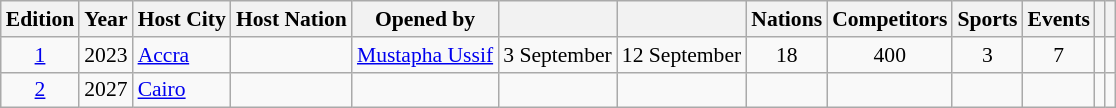<table class="wikitable" style="text-align:center; font-size:90%;">
<tr>
<th>Edition</th>
<th>Year</th>
<th>Host City</th>
<th>Host Nation</th>
<th>Opened by</th>
<th></th>
<th></th>
<th>Nations</th>
<th>Competitors</th>
<th>Sports</th>
<th>Events</th>
<th></th>
<th></th>
</tr>
<tr>
<td><a href='#'>1</a></td>
<td>2023</td>
<td align=left><a href='#'>Accra</a></td>
<td align=left></td>
<td><a href='#'>Mustapha Ussif</a></td>
<td align=left>3 September</td>
<td align=left>12 September</td>
<td>18</td>
<td>400</td>
<td>3</td>
<td>7</td>
<td></td>
<td></td>
</tr>
<tr>
<td><a href='#'>2</a></td>
<td>2027</td>
<td align=left><a href='#'>Cairo</a></td>
<td align=left></td>
<td></td>
<td align=left></td>
<td align=left></td>
<td></td>
<td></td>
<td></td>
<td></td>
<td></td>
<td></td>
</tr>
</table>
